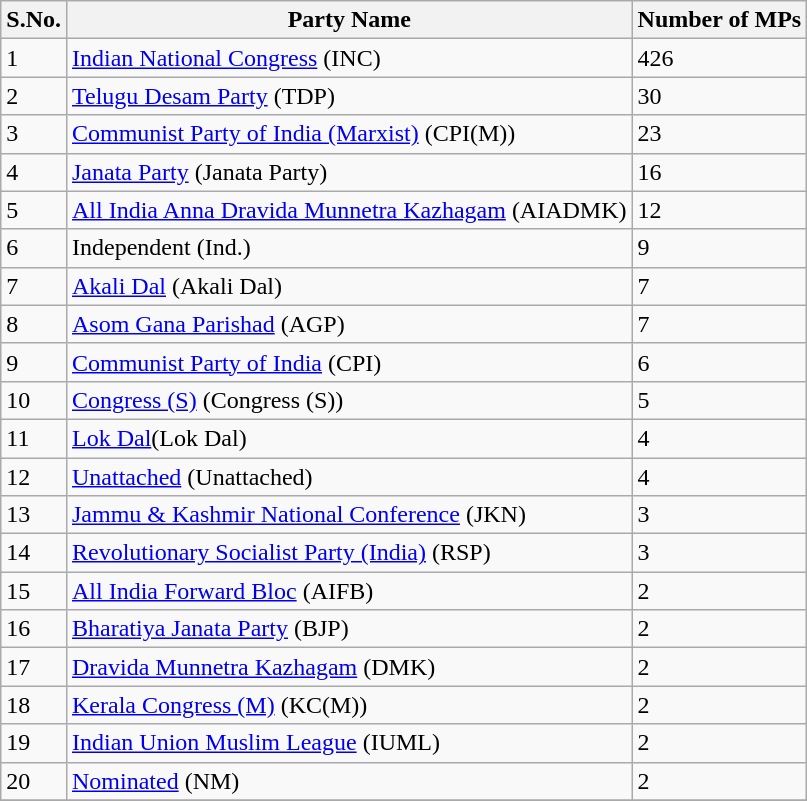<table class="wikitable">
<tr>
<th>S.No.</th>
<th>Party Name</th>
<th>Number of MPs</th>
</tr>
<tr>
<td>1</td>
<td><a href='#'>Indian National Congress</a> (INC)</td>
<td>426</td>
</tr>
<tr>
<td>2</td>
<td><a href='#'>Telugu Desam Party</a> (TDP)</td>
<td>30</td>
</tr>
<tr>
<td>3</td>
<td><a href='#'>Communist Party of India (Marxist)</a> (CPI(M))</td>
<td>23</td>
</tr>
<tr>
<td>4</td>
<td><a href='#'>Janata Party</a> (Janata Party)</td>
<td>16</td>
</tr>
<tr>
<td>5</td>
<td><a href='#'>All India Anna Dravida Munnetra Kazhagam</a> (AIADMK)</td>
<td>12</td>
</tr>
<tr>
<td>6</td>
<td>Independent (Ind.)</td>
<td>9</td>
</tr>
<tr>
<td>7</td>
<td><a href='#'>Akali Dal</a> (Akali Dal)</td>
<td>7</td>
</tr>
<tr>
<td>8</td>
<td><a href='#'>Asom Gana Parishad</a> (AGP)</td>
<td>7</td>
</tr>
<tr>
<td>9</td>
<td><a href='#'>Communist Party of India</a> (CPI)</td>
<td>6</td>
</tr>
<tr>
<td>10</td>
<td><a href='#'>Congress (S)</a> (Congress (S))</td>
<td>5</td>
</tr>
<tr>
<td>11</td>
<td><a href='#'>Lok Dal</a>(Lok Dal)</td>
<td>4</td>
</tr>
<tr>
<td>12</td>
<td><a href='#'>Unattached</a> (Unattached)</td>
<td>4</td>
</tr>
<tr>
<td>13</td>
<td><a href='#'>Jammu & Kashmir National Conference</a> (JKN)</td>
<td>3</td>
</tr>
<tr>
<td>14</td>
<td><a href='#'>Revolutionary Socialist Party (India)</a> (RSP)</td>
<td>3</td>
</tr>
<tr>
<td>15</td>
<td><a href='#'>All India Forward Bloc</a> (AIFB)</td>
<td>2</td>
</tr>
<tr>
<td>16</td>
<td><a href='#'>Bharatiya Janata Party</a> (BJP)</td>
<td>2</td>
</tr>
<tr>
<td>17</td>
<td><a href='#'>Dravida Munnetra Kazhagam</a> (DMK)</td>
<td>2</td>
</tr>
<tr>
<td>18</td>
<td><a href='#'>Kerala Congress (M)</a> (KC(M))</td>
<td>2</td>
</tr>
<tr>
<td>19</td>
<td><a href='#'>Indian Union Muslim League</a> (IUML)</td>
<td>2</td>
</tr>
<tr>
<td>20</td>
<td><a href='#'>Nominated</a> (NM)</td>
<td>2</td>
</tr>
<tr>
</tr>
</table>
